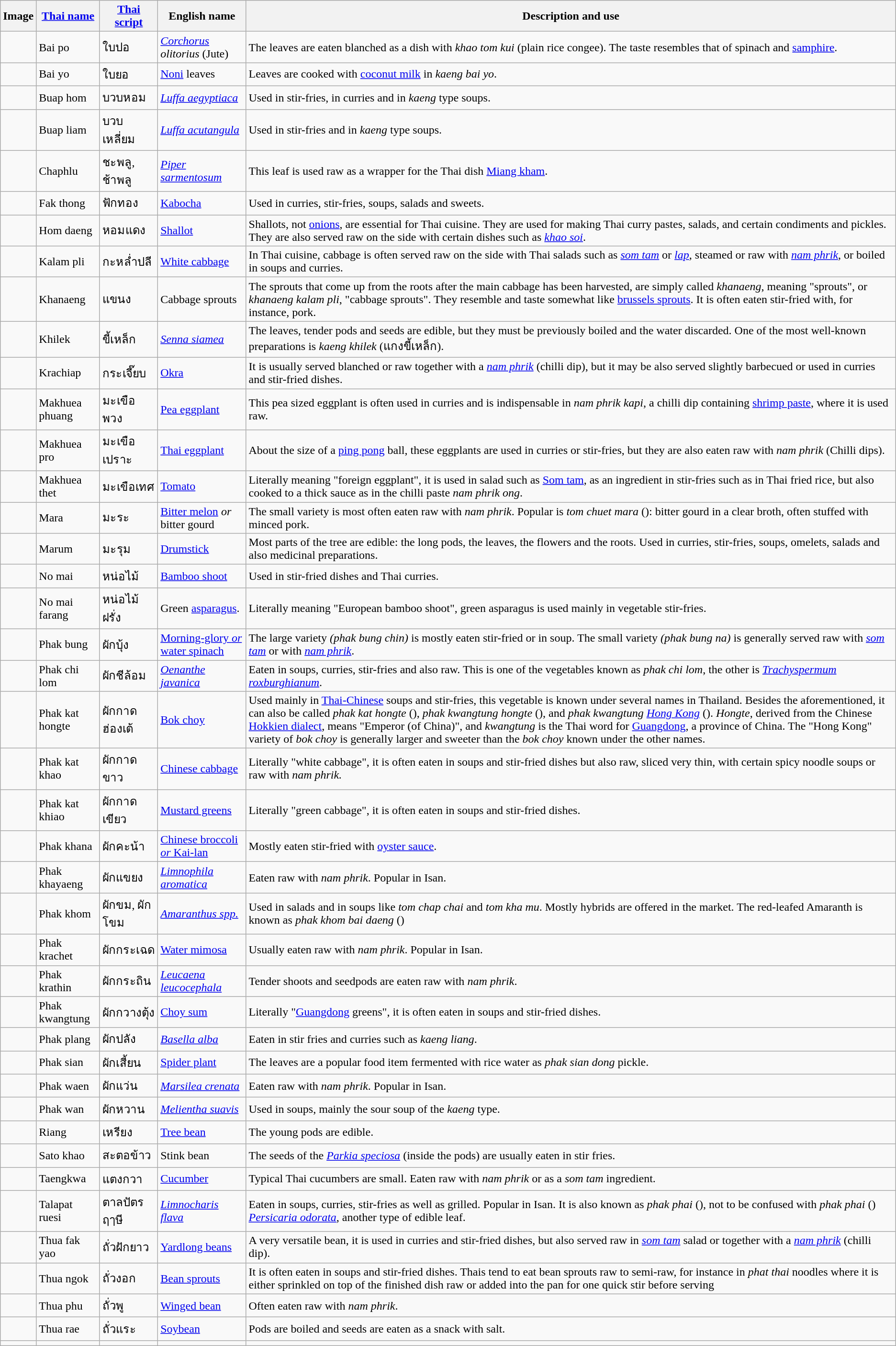<table class="wikitable sortable">
<tr>
<th>Image</th>
<th><a href='#'>Thai name</a></th>
<th><a href='#'>Thai script</a></th>
<th>English name</th>
<th>Description and use</th>
</tr>
<tr>
<td></td>
<td>Bai po</td>
<td>ใบปอ</td>
<td><em><a href='#'>Corchorus</a> olitorius</em> (Jute)</td>
<td>The leaves are eaten blanched as a dish with <em>khao tom kui</em> (plain rice congee). The taste resembles that of spinach and <a href='#'>samphire</a>.</td>
</tr>
<tr>
<td></td>
<td>Bai yo</td>
<td>ใบยอ</td>
<td><a href='#'>Noni</a> leaves</td>
<td>Leaves are cooked with <a href='#'>coconut milk</a> in <em>kaeng bai yo</em>.</td>
</tr>
<tr>
<td></td>
<td>Buap hom</td>
<td>บวบหอม</td>
<td><em><a href='#'>Luffa aegyptiaca</a></em></td>
<td>Used in stir-fries, in curries and in <em>kaeng</em> type soups.</td>
</tr>
<tr>
<td></td>
<td>Buap liam</td>
<td>บวบเหลี่ยม</td>
<td><em><a href='#'>Luffa acutangula</a></em></td>
<td>Used in stir-fries and in <em>kaeng</em> type soups.</td>
</tr>
<tr>
<td></td>
<td>Chaphlu</td>
<td>ชะพลู, ช้าพลู</td>
<td><em><a href='#'>Piper sarmentosum</a></em></td>
<td>This leaf is used raw as a wrapper for the Thai dish <a href='#'>Miang kham</a>.</td>
</tr>
<tr>
<td></td>
<td>Fak thong</td>
<td>ฟักทอง</td>
<td><a href='#'>Kabocha</a></td>
<td>Used in curries, stir-fries, soups, salads and sweets.</td>
</tr>
<tr>
<td></td>
<td>Hom daeng</td>
<td>หอมแดง</td>
<td><a href='#'>Shallot</a></td>
<td>Shallots, not <a href='#'>onions</a>, are essential for Thai cuisine. They are used for making Thai curry pastes, salads, and certain condiments and pickles. They are also served raw on the side with certain dishes such as <em><a href='#'>khao soi</a></em>.</td>
</tr>
<tr>
<td></td>
<td>Kalam pli</td>
<td>กะหล่ำปลี</td>
<td><a href='#'>White cabbage</a></td>
<td>In Thai cuisine, cabbage is often served raw on the side with Thai salads such as <em><a href='#'>som tam</a></em> or <em><a href='#'>lap</a></em>, steamed or raw with <em><a href='#'>nam phrik</a></em>, or boiled in soups and curries.</td>
</tr>
<tr>
<td></td>
<td>Khanaeng</td>
<td>แขนง</td>
<td>Cabbage sprouts</td>
<td>The sprouts that come up from the roots after the main cabbage has been harvested, are simply called <em>khanaeng</em>, meaning "sprouts", or <em>khanaeng kalam pli</em>, "cabbage sprouts". They resemble and taste somewhat like <a href='#'>brussels sprouts</a>. It is often eaten stir-fried with, for instance, pork.</td>
</tr>
<tr>
<td></td>
<td>Khilek</td>
<td>ขี้เหล็ก</td>
<td><em><a href='#'>Senna siamea</a></em></td>
<td>The leaves, tender pods and seeds are edible, but they must be previously boiled and the water discarded. One of the most well-known preparations is <em>kaeng khilek</em> (แกงขี้เหล็ก).</td>
</tr>
<tr>
<td></td>
<td>Krachiap</td>
<td>กระเจี๊ยบ</td>
<td><a href='#'>Okra</a></td>
<td>It is usually served blanched or raw together with a <em><a href='#'>nam phrik</a></em> (chilli dip), but it may be also served slightly barbecued or used in curries and stir-fried dishes.</td>
</tr>
<tr>
<td></td>
<td>Makhuea phuang</td>
<td>มะเขือพวง</td>
<td><a href='#'>Pea eggplant</a></td>
<td>This pea sized eggplant is often used in curries and is indispensable in <em>nam phrik kapi</em>, a chilli dip containing <a href='#'>shrimp paste</a>, where it is used raw.</td>
</tr>
<tr>
<td></td>
<td>Makhuea pro</td>
<td>มะเขือเปราะ</td>
<td><a href='#'>Thai eggplant</a></td>
<td>About the size of a <a href='#'>ping pong</a> ball, these eggplants are used in curries or stir-fries, but they are also eaten raw with <em>nam phrik</em> (Chilli dips).</td>
</tr>
<tr>
<td></td>
<td>Makhuea thet</td>
<td>มะเขือเทศ</td>
<td><a href='#'>Tomato</a></td>
<td>Literally meaning "foreign eggplant", it is used in salad such as <a href='#'>Som tam</a>, as an ingredient in stir-fries such as in Thai fried rice, but also cooked to a thick sauce as in the chilli paste <em>nam phrik ong</em>.</td>
</tr>
<tr>
<td></td>
<td>Mara</td>
<td>มะระ</td>
<td><a href='#'>Bitter melon</a> <em>or</em> bitter gourd</td>
<td>The small variety is most often eaten raw with <em>nam phrik</em>. Popular is <em>tom chuet mara</em> (): bitter gourd in a clear broth, often stuffed with minced pork.</td>
</tr>
<tr>
<td></td>
<td>Marum</td>
<td>มะรุม</td>
<td><a href='#'>Drumstick</a></td>
<td>Most parts of the tree are edible: the long pods, the leaves, the flowers and the roots. Used in curries, stir-fries, soups, omelets, salads and also medicinal preparations.</td>
</tr>
<tr>
<td></td>
<td>No mai</td>
<td>หน่อไม้</td>
<td><a href='#'>Bamboo shoot</a></td>
<td>Used in stir-fried dishes and Thai curries.</td>
</tr>
<tr>
<td></td>
<td>No mai farang</td>
<td>หน่อไม้ฝรั่ง</td>
<td>Green <a href='#'>asparagus</a>.</td>
<td>Literally meaning "European bamboo shoot", green asparagus is used mainly in vegetable stir-fries.</td>
</tr>
<tr>
<td></td>
<td>Phak bung</td>
<td>ผักบุ้ง</td>
<td><a href='#'>Morning-glory <em>or</em> water spinach</a></td>
<td>The large variety <em>(phak bung chin)</em> is mostly eaten stir-fried or in soup. The small variety <em>(phak bung na)</em> is generally served raw with <em><a href='#'>som tam</a></em> or with <em><a href='#'>nam phrik</a></em>.</td>
</tr>
<tr>
<td></td>
<td>Phak chi lom</td>
<td>ผักชีล้อม</td>
<td><em><a href='#'>Oenanthe javanica</a></em></td>
<td>Eaten in soups, curries, stir-fries and also raw. This is one of the vegetables known as <em>phak chi lom</em>, the other is <em><a href='#'>Trachyspermum roxburghianum</a></em>.</td>
</tr>
<tr>
<td></td>
<td>Phak kat hongte</td>
<td>ผักกาดฮ่องเต้</td>
<td><a href='#'>Bok choy</a></td>
<td>Used mainly in <a href='#'>Thai-Chinese</a> soups and stir-fries, this vegetable is known under several names in Thailand. Besides the aforementioned, it can also be called <em>phak kat hongte</em> (), <em>phak kwangtung hongte</em> (), and <em>phak kwangtung <a href='#'>Hong Kong</a></em> (). <em>Hongte</em>, derived from the Chinese <a href='#'>Hokkien dialect</a>, means "Emperor (of China)", and <em>kwangtung</em> is the Thai word for <a href='#'>Guangdong</a>, a province of China. The "Hong Kong" variety of <em>bok choy</em> is generally larger and sweeter than the <em>bok choy</em> known under the other names.</td>
</tr>
<tr>
<td></td>
<td>Phak kat khao</td>
<td>ผักกาดขาว</td>
<td><a href='#'>Chinese cabbage</a></td>
<td>Literally "white cabbage", it is often eaten in soups and stir-fried dishes but also raw, sliced very thin, with certain spicy noodle soups or raw with <em>nam phrik.</em></td>
</tr>
<tr>
<td></td>
<td>Phak kat khiao</td>
<td>ผักกาดเขียว</td>
<td><a href='#'>Mustard greens</a></td>
<td>Literally "green cabbage", it is often eaten in soups and stir-fried dishes.</td>
</tr>
<tr>
<td></td>
<td>Phak khana</td>
<td>ผักคะน้า</td>
<td><a href='#'>Chinese broccoli <em>or</em> Kai-lan</a></td>
<td>Mostly eaten stir-fried with <a href='#'>oyster sauce</a>.</td>
</tr>
<tr>
<td></td>
<td>Phak khayaeng</td>
<td>ผักแขยง</td>
<td><em><a href='#'>Limnophila aromatica</a></em></td>
<td>Eaten raw with <em>nam phrik</em>. Popular in Isan.</td>
</tr>
<tr>
<td></td>
<td>Phak khom</td>
<td>ผักขม, ผักโขม</td>
<td><em><a href='#'>Amaranthus spp.</a></em></td>
<td>Used in salads and in soups like <em>tom chap chai</em> and <em>tom kha mu</em>. Mostly hybrids are offered in the market. The red-leafed Amaranth is known as <em>phak khom bai daeng</em> ()</td>
</tr>
<tr>
<td></td>
<td>Phak krachet</td>
<td>ผักกระเฉด</td>
<td><a href='#'>Water mimosa</a></td>
<td>Usually eaten raw with <em>nam phrik</em>. Popular in Isan.</td>
</tr>
<tr>
<td></td>
<td>Phak krathin</td>
<td>ผักกระถิน</td>
<td><em><a href='#'>Leucaena leucocephala</a></em></td>
<td>Tender shoots and seedpods are eaten raw with <em>nam phrik</em>.</td>
</tr>
<tr>
<td></td>
<td>Phak kwangtung</td>
<td>ผักกวางตุ้ง</td>
<td><a href='#'>Choy sum</a></td>
<td>Literally "<a href='#'>Guangdong</a> greens", it is often eaten in soups and stir-fried dishes.</td>
</tr>
<tr>
<td></td>
<td>Phak plang</td>
<td>ผักปลัง</td>
<td><em><a href='#'>Basella alba</a></em></td>
<td>Eaten in stir fries and curries such as <em>kaeng liang</em>.</td>
</tr>
<tr>
<td></td>
<td>Phak sian</td>
<td>ผักเสี้ยน</td>
<td><a href='#'>Spider plant</a></td>
<td>The leaves are a popular food item fermented with rice water as <em>phak sian dong</em> pickle.</td>
</tr>
<tr>
<td></td>
<td>Phak waen</td>
<td>ผักแว่น</td>
<td><em><a href='#'>Marsilea crenata</a></em></td>
<td>Eaten raw with <em>nam phrik</em>. Popular in Isan.</td>
</tr>
<tr>
<td></td>
<td>Phak wan</td>
<td>ผักหวาน</td>
<td><em><a href='#'>Melientha suavis</a></em></td>
<td>Used in soups, mainly the sour soup of the <em>kaeng</em> type.</td>
</tr>
<tr>
<td></td>
<td>Riang</td>
<td>เหรียง</td>
<td><a href='#'>Tree bean</a></td>
<td>The young pods are edible.</td>
</tr>
<tr>
<td></td>
<td>Sato khao</td>
<td>สะตอข้าว</td>
<td>Stink bean</td>
<td>The seeds of the <em><a href='#'>Parkia speciosa</a></em> (inside the pods) are usually eaten in stir fries.</td>
</tr>
<tr>
<td></td>
<td>Taengkwa</td>
<td>แตงกวา</td>
<td><a href='#'>Cucumber</a></td>
<td>Typical Thai cucumbers are small. Eaten raw with <em>nam phrik</em> or as a <em>som tam</em> ingredient.</td>
</tr>
<tr>
<td></td>
<td>Talapat ruesi</td>
<td>ตาลปัตรฤๅษี</td>
<td><em><a href='#'>Limnocharis flava</a></em></td>
<td>Eaten in soups, curries, stir-fries as well as grilled. Popular in Isan. It is also known as <em>phak phai</em> (), not to be confused with <em>phak phai</em> () <em><a href='#'>Persicaria odorata</a></em>, another type of edible leaf.</td>
</tr>
<tr>
<td></td>
<td>Thua fak yao</td>
<td>ถั่วฝักยาว</td>
<td><a href='#'>Yardlong beans</a></td>
<td>A very versatile bean, it is used in curries and stir-fried dishes, but also served raw in <em><a href='#'>som tam</a></em> salad or together with a <em><a href='#'>nam phrik</a></em> (chilli dip).</td>
</tr>
<tr>
<td></td>
<td>Thua ngok</td>
<td>ถั่วงอก</td>
<td><a href='#'>Bean sprouts</a></td>
<td>It is often eaten in soups and stir-fried dishes. Thais tend to eat bean sprouts raw to semi-raw, for instance in <em>phat thai</em> noodles where it is either sprinkled on top of the finished dish raw or added into the pan for one quick stir before serving</td>
</tr>
<tr>
<td></td>
<td>Thua phu</td>
<td>ถั่วพู</td>
<td><a href='#'>Winged bean</a></td>
<td>Often eaten raw with <em>nam phrik</em>.</td>
</tr>
<tr>
<td></td>
<td>Thua rae</td>
<td>ถั่วแระ</td>
<td><a href='#'>Soybean</a></td>
<td>Pods are boiled and seeds are eaten as a snack with salt.</td>
</tr>
<tr>
<td></td>
<td></td>
<td></td>
<td></td>
<td></td>
</tr>
</table>
